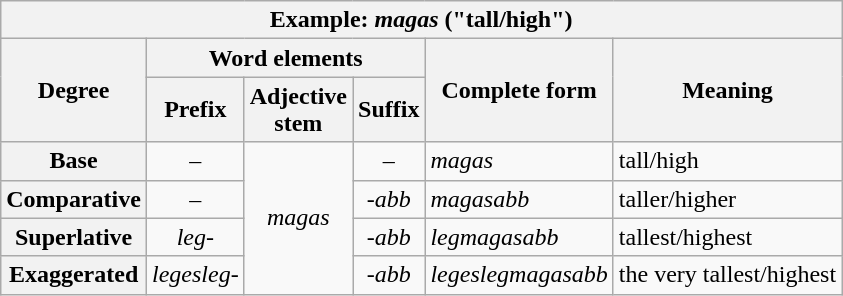<table class="wikitable" align=center>
<tr>
<th colspan=6 align=center>Example: <em>magas</em> ("tall/high")</th>
</tr>
<tr>
<th rowspan=2>Degree</th>
<th colspan=3>Word elements</th>
<th rowspan=2>Complete form</th>
<th rowspan=2>Meaning</th>
</tr>
<tr>
<th>Prefix</th>
<th>Adjective<br>stem</th>
<th>Suffix</th>
</tr>
<tr>
<th>Base</th>
<td align=center>–</td>
<td rowspan=4 align=center><em>magas</em></td>
<td align=center>–</td>
<td><em>magas</em></td>
<td>tall/high</td>
</tr>
<tr>
<th>Comparative</th>
<td align=center>–</td>
<td align=center><em>-abb</em></td>
<td><em>magasabb</em></td>
<td>taller/higher</td>
</tr>
<tr>
<th>Superlative</th>
<td align=center><em>leg-</em></td>
<td align=center><em>-abb</em></td>
<td><em>legmagasabb</em></td>
<td>tallest/highest</td>
</tr>
<tr>
<th>Exaggerated</th>
<td align=center><em>legesleg-</em></td>
<td align=center><em>-abb</em></td>
<td><em>legeslegmagasabb</em></td>
<td>the very tallest/highest</td>
</tr>
</table>
